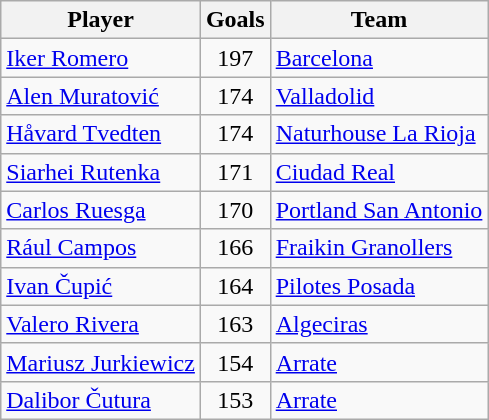<table class="wikitable">
<tr>
<th>Player</th>
<th>Goals</th>
<th>Team</th>
</tr>
<tr>
<td> <a href='#'>Iker Romero</a></td>
<td style="text-align:center;">197</td>
<td><a href='#'>Barcelona</a></td>
</tr>
<tr>
<td> <a href='#'>Alen Muratović</a></td>
<td style="text-align:center;">174</td>
<td><a href='#'>Valladolid</a></td>
</tr>
<tr>
<td> <a href='#'>Håvard Tvedten</a></td>
<td style="text-align:center;">174</td>
<td><a href='#'>Naturhouse La Rioja</a></td>
</tr>
<tr>
<td> <a href='#'>Siarhei Rutenka</a></td>
<td style="text-align:center;">171</td>
<td><a href='#'>Ciudad Real</a></td>
</tr>
<tr>
<td> <a href='#'>Carlos Ruesga</a></td>
<td style="text-align:center;">170</td>
<td><a href='#'>Portland San Antonio</a></td>
</tr>
<tr>
<td> <a href='#'>Rául Campos</a></td>
<td style="text-align:center;">166</td>
<td><a href='#'>Fraikin Granollers</a></td>
</tr>
<tr>
<td> <a href='#'>Ivan Čupić</a></td>
<td style="text-align:center;">164</td>
<td><a href='#'>Pilotes Posada</a></td>
</tr>
<tr>
<td> <a href='#'>Valero Rivera</a></td>
<td style="text-align:center;">163</td>
<td><a href='#'>Algeciras</a></td>
</tr>
<tr>
<td> <a href='#'>Mariusz Jurkiewicz</a></td>
<td style="text-align:center;">154</td>
<td><a href='#'>Arrate</a></td>
</tr>
<tr>
<td> <a href='#'>Dalibor Čutura</a></td>
<td style="text-align:center;">153</td>
<td><a href='#'>Arrate</a></td>
</tr>
</table>
